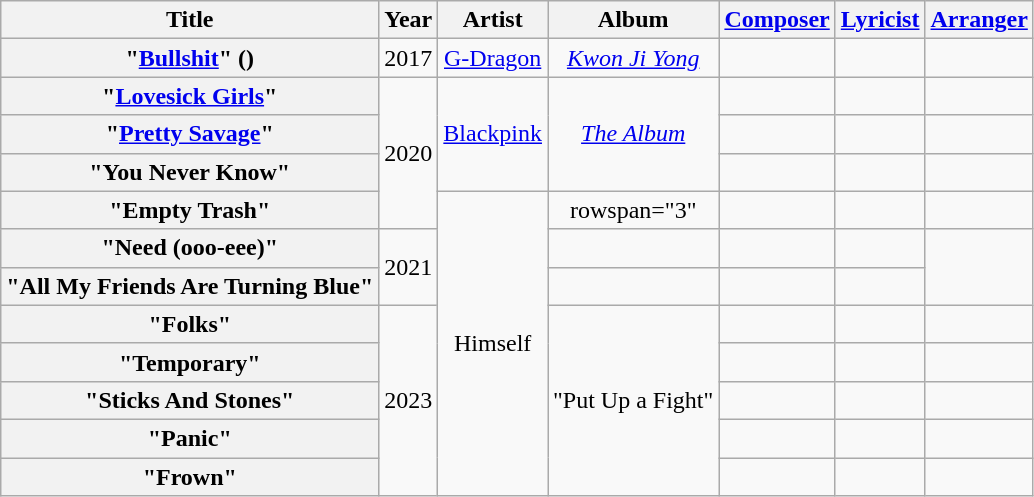<table class="wikitable plainrowheaders" style="text-align:center">
<tr>
<th scope="col">Title</th>
<th scope="col">Year</th>
<th scope="col">Artist</th>
<th scope="col">Album</th>
<th scope="col"><a href='#'>Composer</a></th>
<th scope="col"><a href='#'>Lyricist</a></th>
<th scope="col"><a href='#'>Arranger</a></th>
</tr>
<tr>
<th scope="row">"<a href='#'>Bullshit</a>" ()</th>
<td>2017</td>
<td><a href='#'>G-Dragon</a></td>
<td><em><a href='#'>Kwon Ji Yong</a></em></td>
<td></td>
<td></td>
<td></td>
</tr>
<tr>
<th scope="row">"<a href='#'>Lovesick Girls</a>"</th>
<td rowspan="4">2020</td>
<td rowspan="3"><a href='#'>Blackpink</a></td>
<td rowspan="3"><em><a href='#'>The Album</a></em></td>
<td></td>
<td></td>
<td></td>
</tr>
<tr>
<th scope="row">"<a href='#'>Pretty Savage</a>"</th>
<td></td>
<td></td>
<td></td>
</tr>
<tr>
<th scope="row">"You Never Know"</th>
<td></td>
<td></td>
<td></td>
</tr>
<tr>
<th scope="row">"Empty Trash"</th>
<td rowspan="8">Himself</td>
<td>rowspan="3" </td>
<td></td>
<td></td>
<td></td>
</tr>
<tr>
<th scope="row">"Need (ooo-eee)"</th>
<td rowspan="2">2021</td>
<td></td>
<td></td>
<td></td>
</tr>
<tr>
<th scope="row">"All My Friends Are Turning Blue"</th>
<td></td>
<td></td>
<td></td>
</tr>
<tr>
<th scope="row">"Folks"</th>
<td rowspan="5">2023</td>
<td rowspan="5">"Put Up a Fight"</td>
<td></td>
<td></td>
<td></td>
</tr>
<tr>
<th scope="row">"Temporary"</th>
<td></td>
<td></td>
<td></td>
</tr>
<tr>
<th scope="row">"Sticks And Stones"</th>
<td></td>
<td></td>
<td></td>
</tr>
<tr>
<th scope="row">"Panic"</th>
<td></td>
<td></td>
<td></td>
</tr>
<tr>
<th scope="row">"Frown"</th>
<td></td>
<td></td>
<td></td>
</tr>
</table>
